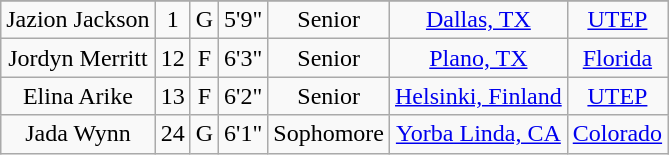<table class="wikitable sortable" style="text-align: center">
<tr align=center>
</tr>
<tr>
<td>Jazion Jackson</td>
<td>1</td>
<td>G</td>
<td>5'9"</td>
<td>Senior</td>
<td><a href='#'>Dallas, TX</a></td>
<td><a href='#'>UTEP</a></td>
</tr>
<tr>
<td>Jordyn Merritt</td>
<td>12</td>
<td>F</td>
<td>6'3"</td>
<td>Senior</td>
<td><a href='#'>Plano, TX</a></td>
<td><a href='#'>Florida</a></td>
</tr>
<tr>
<td>Elina Arike</td>
<td>13</td>
<td>F</td>
<td>6'2"</td>
<td>Senior</td>
<td><a href='#'>Helsinki, Finland</a></td>
<td><a href='#'>UTEP</a></td>
</tr>
<tr>
<td>Jada Wynn</td>
<td>24</td>
<td>G</td>
<td>6'1"</td>
<td>Sophomore</td>
<td><a href='#'>Yorba Linda, CA</a></td>
<td><a href='#'>Colorado</a></td>
</tr>
</table>
